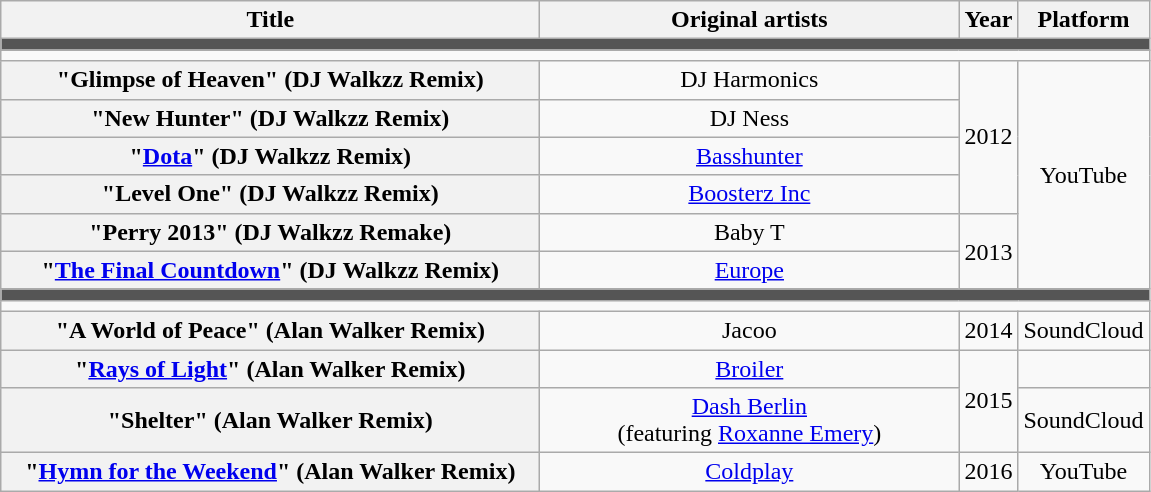<table class="wikitable plainrowheaders" style="text-align:center;">
<tr>
<th scope="col" style="width:22em;">Title</th>
<th scope="col" style="width:17em;">Original artists</th>
<th scope="col" style="width:1em;">Year</th>
<th scope="col">Platform</th>
</tr>
<tr>
<td colspan="4" style="background:#555;"></td>
</tr>
<tr>
<td colspan="4"></td>
</tr>
<tr>
<th scope="row">"Glimpse of Heaven" (DJ Walkzz Remix)</th>
<td style="text-align:center">DJ Harmonics</td>
<td rowspan="4">2012</td>
<td rowspan="6">YouTube</td>
</tr>
<tr>
<th scope="row">"New Hunter" (DJ Walkzz Remix)</th>
<td style="text-align:center">DJ Ness</td>
</tr>
<tr>
<th scope="row">"<a href='#'>Dota</a>" (DJ Walkzz Remix)</th>
<td style="text-align:center"><a href='#'>Basshunter</a></td>
</tr>
<tr>
<th scope="row">"Level One" (DJ Walkzz Remix)</th>
<td style="text-align:center"><a href='#'>Boosterz Inc</a></td>
</tr>
<tr>
<th scope="row">"Perry 2013" (DJ Walkzz Remake)</th>
<td style="text-align:center">Baby T</td>
<td rowspan="2">2013</td>
</tr>
<tr>
<th scope="row">"<a href='#'>The Final Countdown</a>" (DJ Walkzz Remix)</th>
<td style="text-align:center"><a href='#'>Europe</a></td>
</tr>
<tr>
<td colspan="4" style="background:#555;"></td>
</tr>
<tr>
<td colspan="4"></td>
</tr>
<tr>
<th scope="row">"A World of Peace" (Alan Walker Remix)</th>
<td style="text-align:center">Jacoo</td>
<td>2014</td>
<td>SoundCloud</td>
</tr>
<tr>
<th scope="row">"<a href='#'>Rays of Light</a>" (Alan Walker Remix)</th>
<td style="text-align:center"><a href='#'>Broiler</a></td>
<td rowspan="2">2015</td>
<td></td>
</tr>
<tr>
<th scope="row">"Shelter" (Alan Walker Remix)</th>
<td style="text-align:center"><a href='#'>Dash Berlin</a><br><span>(featuring <a href='#'>Roxanne Emery</a>)</span></td>
<td>SoundCloud</td>
</tr>
<tr>
<th scope="row">"<a href='#'>Hymn for the Weekend</a>" (Alan Walker Remix)</th>
<td style="text-align:center"><a href='#'>Coldplay</a></td>
<td>2016</td>
<td>YouTube</td>
</tr>
</table>
